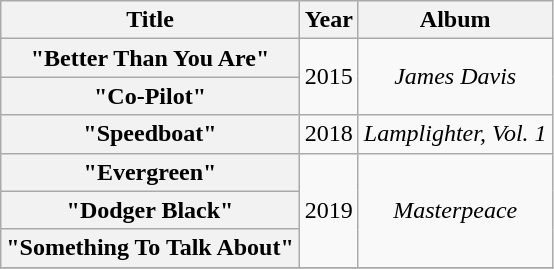<table class="wikitable plainrowheaders" style="text-align:center;">
<tr>
<th scope="col">Title</th>
<th scope="col">Year</th>
<th scope="col">Album</th>
</tr>
<tr>
<th scope="row">"Better Than You Are"</th>
<td rowspan="2">2015</td>
<td rowspan="2"><em>James Davis</em></td>
</tr>
<tr>
<th scope="row">"Co-Pilot"</th>
</tr>
<tr>
<th scope="row">"Speedboat"</th>
<td>2018</td>
<td><em>Lamplighter, Vol. 1</em></td>
</tr>
<tr>
<th scope="row">"Evergreen"</th>
<td rowspan="3">2019</td>
<td rowspan="3"><em>Masterpeace</em></td>
</tr>
<tr>
<th scope="row">"Dodger Black"</th>
</tr>
<tr>
<th scope="row">"Something To Talk About"</th>
</tr>
<tr>
</tr>
</table>
